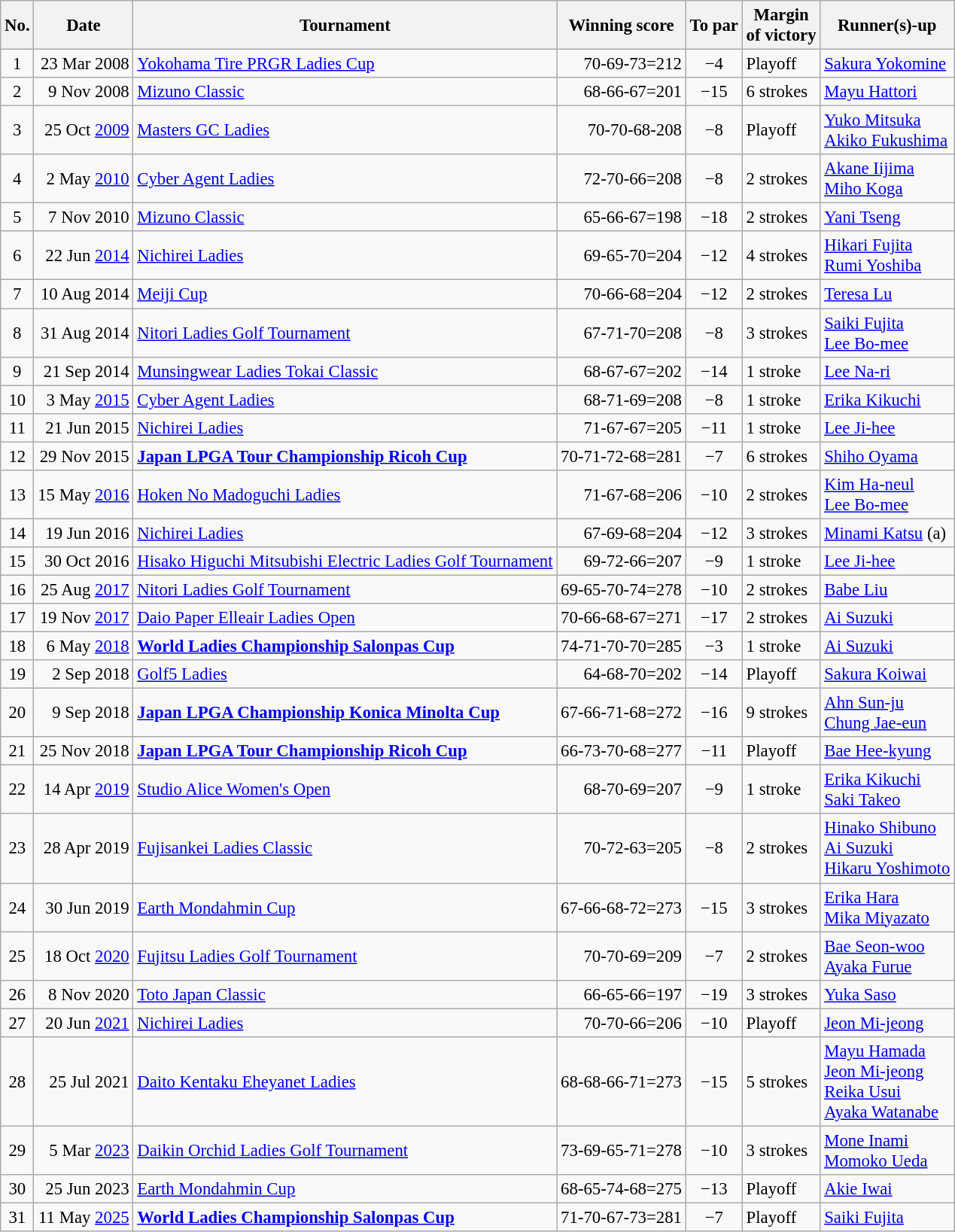<table class="wikitable" style="font-size:95%;">
<tr>
<th>No.</th>
<th>Date</th>
<th>Tournament</th>
<th>Winning score</th>
<th>To par</th>
<th>Margin<br>of victory</th>
<th>Runner(s)-up</th>
</tr>
<tr>
<td align=center>1</td>
<td align=right>23 Mar 2008</td>
<td><a href='#'>Yokohama Tire PRGR Ladies Cup</a></td>
<td align=right>70-69-73=212</td>
<td align=center>−4</td>
<td>Playoff</td>
<td> <a href='#'>Sakura Yokomine</a></td>
</tr>
<tr>
<td align=center>2</td>
<td align=right>9 Nov 2008</td>
<td><a href='#'>Mizuno Classic</a></td>
<td align=right>68-66-67=201</td>
<td align=center>−15</td>
<td>6 strokes</td>
<td> <a href='#'>Mayu Hattori</a></td>
</tr>
<tr>
<td align=center>3</td>
<td align=right>25 Oct <a href='#'>2009</a></td>
<td><a href='#'>Masters GC Ladies</a></td>
<td align=right>70-70-68-208</td>
<td align=center>−8</td>
<td>Playoff</td>
<td> <a href='#'>Yuko Mitsuka</a><br> <a href='#'>Akiko Fukushima</a></td>
</tr>
<tr>
<td align=center>4</td>
<td align=right>2 May <a href='#'>2010</a></td>
<td><a href='#'>Cyber Agent Ladies</a></td>
<td align=right>72-70-66=208</td>
<td align=center>−8</td>
<td>2 strokes</td>
<td> <a href='#'>Akane Iijima</a><br> <a href='#'>Miho Koga</a></td>
</tr>
<tr>
<td align=center>5</td>
<td align=right>7 Nov 2010</td>
<td><a href='#'>Mizuno Classic</a></td>
<td align=right>65-66-67=198</td>
<td align=center>−18</td>
<td>2 strokes</td>
<td> <a href='#'>Yani Tseng</a></td>
</tr>
<tr>
<td align=center>6</td>
<td align=right>22 Jun <a href='#'>2014</a></td>
<td><a href='#'>Nichirei Ladies</a></td>
<td align=right>69-65-70=204</td>
<td align=center>−12</td>
<td>4 strokes</td>
<td> <a href='#'>Hikari Fujita</a><br> <a href='#'>Rumi Yoshiba</a></td>
</tr>
<tr>
<td align=center>7</td>
<td align=right>10 Aug 2014</td>
<td><a href='#'>Meiji Cup</a></td>
<td align=right>70-66-68=204</td>
<td align=center>−12</td>
<td>2 strokes</td>
<td> <a href='#'>Teresa Lu</a></td>
</tr>
<tr>
<td align=center>8</td>
<td align=right>31 Aug 2014</td>
<td><a href='#'>Nitori Ladies Golf Tournament</a></td>
<td align=right>67-71-70=208</td>
<td align=center>−8</td>
<td>3 strokes</td>
<td> <a href='#'>Saiki Fujita</a><br> <a href='#'>Lee Bo-mee</a></td>
</tr>
<tr>
<td align=center>9</td>
<td align=right>21 Sep 2014</td>
<td><a href='#'>Munsingwear Ladies Tokai Classic</a></td>
<td align=right>68-67-67=202</td>
<td align=center>−14</td>
<td>1 stroke</td>
<td> <a href='#'>Lee Na-ri</a></td>
</tr>
<tr>
<td align=center>10</td>
<td align=right>3 May <a href='#'>2015</a></td>
<td><a href='#'>Cyber Agent Ladies</a></td>
<td align=right>68-71-69=208</td>
<td align=center>−8</td>
<td>1 stroke</td>
<td><a href='#'>Erika Kikuchi</a></td>
</tr>
<tr>
<td align=center>11</td>
<td align=right>21 Jun 2015</td>
<td><a href='#'>Nichirei Ladies</a></td>
<td align=right>71-67-67=205</td>
<td align=center>−11</td>
<td>1 stroke</td>
<td> <a href='#'>Lee Ji-hee</a></td>
</tr>
<tr>
<td align=center>12</td>
<td align=right>29 Nov 2015</td>
<td><strong><a href='#'>Japan LPGA Tour Championship Ricoh Cup</a></strong></td>
<td align=right>70-71-72-68=281</td>
<td align=center>−7</td>
<td>6 strokes</td>
<td> <a href='#'>Shiho Oyama</a></td>
</tr>
<tr>
<td align=center>13</td>
<td align=right>15 May <a href='#'>2016</a></td>
<td><a href='#'>Hoken No Madoguchi Ladies</a></td>
<td align=right>71-67-68=206</td>
<td align=center>−10</td>
<td>2 strokes</td>
<td> <a href='#'>Kim Ha-neul</a><br> <a href='#'>Lee Bo-mee</a></td>
</tr>
<tr>
<td align=center>14</td>
<td align=right>19 Jun 2016</td>
<td><a href='#'>Nichirei Ladies</a></td>
<td align=right>67-69-68=204</td>
<td align=center>−12</td>
<td>3 strokes</td>
<td> <a href='#'>Minami Katsu</a> (a)</td>
</tr>
<tr>
<td align=center>15</td>
<td align=right>30 Oct 2016</td>
<td><a href='#'>Hisako Higuchi Mitsubishi Electric Ladies Golf Tournament</a></td>
<td align=right>69-72-66=207</td>
<td align=center>−9</td>
<td>1 stroke</td>
<td> <a href='#'>Lee Ji-hee</a></td>
</tr>
<tr>
<td align=center>16</td>
<td align=right>25 Aug <a href='#'>2017</a></td>
<td><a href='#'>Nitori Ladies Golf Tournament</a></td>
<td align=right>69-65-70-74=278</td>
<td align=center>−10</td>
<td>2 strokes</td>
<td> <a href='#'>Babe Liu</a></td>
</tr>
<tr>
<td align=center>17</td>
<td align=right>19 Nov <a href='#'>2017</a></td>
<td><a href='#'>Daio Paper Elleair Ladies Open</a></td>
<td align=right>70-66-68-67=271</td>
<td align=center>−17</td>
<td>2 strokes</td>
<td> <a href='#'>Ai Suzuki</a></td>
</tr>
<tr>
<td align=center>18</td>
<td align=right>6 May <a href='#'>2018</a></td>
<td><strong><a href='#'>World Ladies Championship Salonpas Cup</a></strong></td>
<td align=right>74-71-70-70=285</td>
<td align=center>−3</td>
<td>1 stroke</td>
<td> <a href='#'>Ai Suzuki</a></td>
</tr>
<tr>
<td align=center>19</td>
<td align=right>2 Sep 2018</td>
<td><a href='#'>Golf5 Ladies</a></td>
<td align=right>64-68-70=202</td>
<td align=center>−14</td>
<td>Playoff</td>
<td> <a href='#'>Sakura Koiwai</a></td>
</tr>
<tr>
<td align=center>20</td>
<td align=right>9 Sep 2018</td>
<td><strong><a href='#'>Japan LPGA Championship Konica Minolta Cup</a></strong></td>
<td align=right>67-66-71-68=272</td>
<td align=center>−16</td>
<td>9 strokes</td>
<td> <a href='#'>Ahn Sun-ju</a><br> <a href='#'>Chung Jae-eun</a></td>
</tr>
<tr>
<td align=center>21</td>
<td align=right>25 Nov 2018</td>
<td><strong><a href='#'>Japan LPGA Tour Championship Ricoh Cup</a></strong></td>
<td align=right>66-73-70-68=277</td>
<td align=center>−11</td>
<td>Playoff</td>
<td> <a href='#'>Bae Hee-kyung</a></td>
</tr>
<tr>
<td align=center>22</td>
<td align=right>14 Apr <a href='#'>2019</a></td>
<td><a href='#'>Studio Alice Women's Open</a></td>
<td align=right>68-70-69=207</td>
<td align=center>−9</td>
<td>1 stroke</td>
<td> <a href='#'>Erika Kikuchi</a><br> <a href='#'>Saki Takeo</a></td>
</tr>
<tr>
<td align=center>23</td>
<td align=right>28 Apr 2019</td>
<td><a href='#'>Fujisankei Ladies Classic</a></td>
<td align=right>70-72-63=205</td>
<td align=center>−8</td>
<td>2 strokes</td>
<td> <a href='#'>Hinako Shibuno</a><br> <a href='#'>Ai Suzuki</a><br> <a href='#'>Hikaru Yoshimoto</a></td>
</tr>
<tr>
<td align=center>24</td>
<td align=right>30 Jun 2019</td>
<td><a href='#'>Earth Mondahmin Cup</a></td>
<td align=right>67-66-68-72=273</td>
<td align=center>−15</td>
<td>3 strokes</td>
<td> <a href='#'>Erika Hara</a><br> <a href='#'>Mika Miyazato</a></td>
</tr>
<tr>
<td align=center>25</td>
<td align=right>18 Oct <a href='#'>2020</a></td>
<td><a href='#'>Fujitsu Ladies Golf Tournament</a></td>
<td align=right>70-70-69=209</td>
<td align=center>−7</td>
<td>2 strokes</td>
<td> <a href='#'>Bae Seon-woo</a><br> <a href='#'>Ayaka Furue</a></td>
</tr>
<tr>
<td align=center>26</td>
<td align=right>8 Nov 2020</td>
<td><a href='#'>Toto Japan Classic</a></td>
<td align=right>66-65-66=197</td>
<td align=center>−19</td>
<td>3 strokes</td>
<td> <a href='#'>Yuka Saso</a></td>
</tr>
<tr>
<td align=center>27</td>
<td align=right>20 Jun <a href='#'>2021</a></td>
<td><a href='#'>Nichirei Ladies</a></td>
<td align=right>70-70-66=206</td>
<td align=center>−10</td>
<td>Playoff</td>
<td> <a href='#'>Jeon Mi-jeong</a></td>
</tr>
<tr>
<td align=center>28</td>
<td align=right>25 Jul 2021</td>
<td><a href='#'>Daito Kentaku Eheyanet Ladies</a></td>
<td align=right>68-68-66-71=273</td>
<td align=center>−15</td>
<td>5 strokes</td>
<td> <a href='#'>Mayu Hamada</a><br> <a href='#'>Jeon Mi-jeong</a><br> <a href='#'>Reika Usui</a><br> <a href='#'>Ayaka Watanabe</a></td>
</tr>
<tr>
<td align=center>29</td>
<td align=right>5 Mar <a href='#'>2023</a></td>
<td><a href='#'>Daikin Orchid Ladies Golf Tournament</a></td>
<td align=right>73-69-65-71=278</td>
<td align=center>−10</td>
<td>3 strokes</td>
<td> <a href='#'>Mone Inami</a><br> <a href='#'>Momoko Ueda</a></td>
</tr>
<tr>
<td align=center>30</td>
<td align=right>25 Jun 2023</td>
<td><a href='#'>Earth Mondahmin Cup</a></td>
<td align=right>68-65-74-68=275</td>
<td align=center>−13</td>
<td>Playoff</td>
<td> <a href='#'>Akie Iwai</a></td>
</tr>
<tr>
<td align=center>31</td>
<td align=right>11 May <a href='#'>2025</a></td>
<td><strong><a href='#'>World Ladies Championship Salonpas Cup</a></strong></td>
<td align=right>71-70-67-73=281</td>
<td align=center>−7</td>
<td>Playoff</td>
<td> <a href='#'>Saiki Fujita</a></td>
</tr>
</table>
